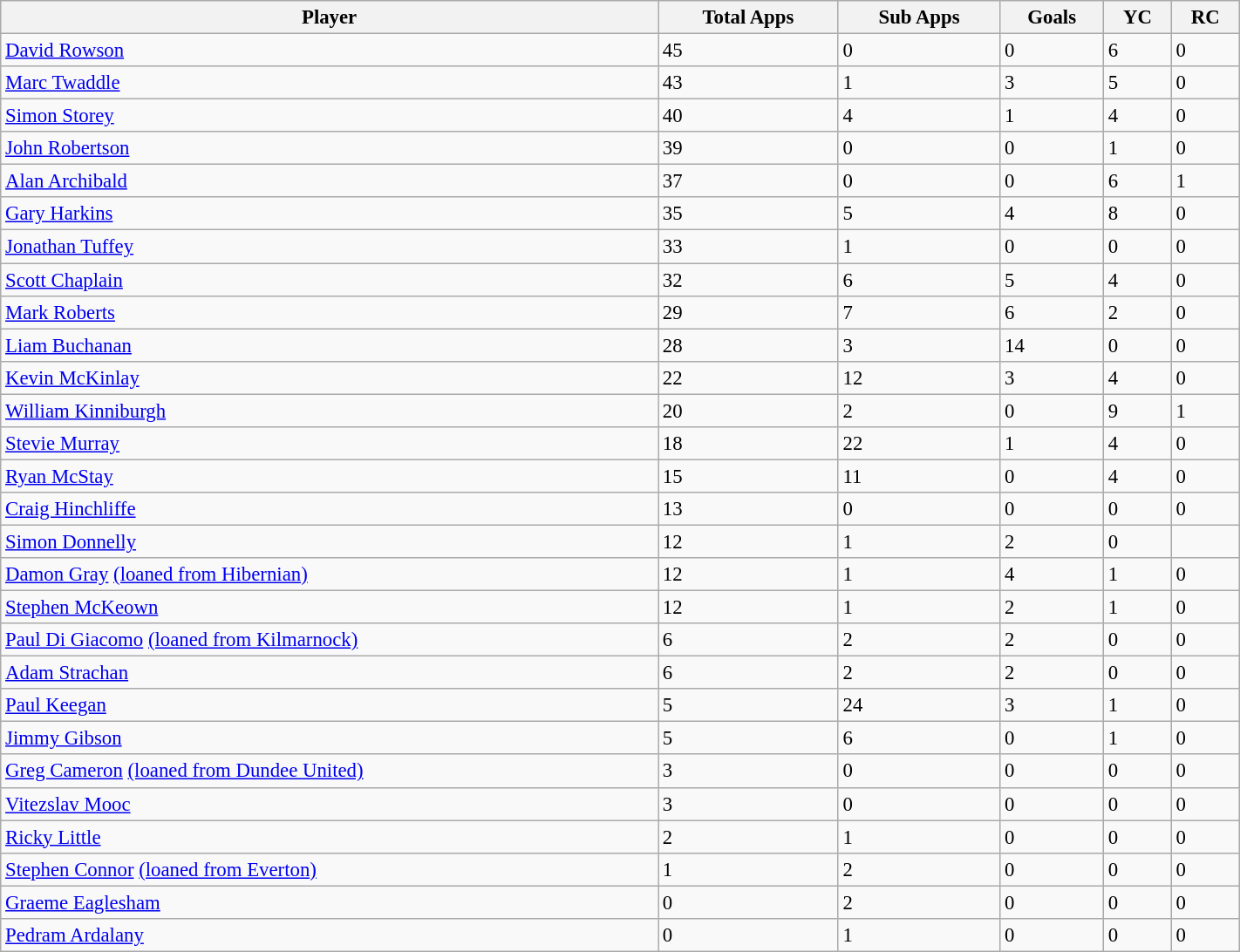<table class="wikitable sortable"  style="text-align:center; font-size:95%; width:75%; text-align:left;">
<tr>
<th><strong>Player</strong></th>
<th><strong>Total Apps</strong></th>
<th><strong>Sub Apps</strong></th>
<th><strong>Goals</strong></th>
<th><strong>YC</strong> </th>
<th><strong>RC</strong> </th>
</tr>
<tr>
<td><a href='#'>David Rowson</a></td>
<td>45</td>
<td>0</td>
<td>0</td>
<td>6</td>
<td>0</td>
</tr>
<tr>
<td><a href='#'>Marc Twaddle</a></td>
<td>43</td>
<td>1</td>
<td>3</td>
<td>5</td>
<td>0</td>
</tr>
<tr>
<td><a href='#'>Simon Storey</a></td>
<td>40</td>
<td>4</td>
<td>1</td>
<td>4</td>
<td>0</td>
</tr>
<tr>
<td><a href='#'>John Robertson</a></td>
<td>39</td>
<td>0</td>
<td>0</td>
<td>1</td>
<td>0</td>
</tr>
<tr>
<td><a href='#'>Alan Archibald</a></td>
<td>37</td>
<td>0</td>
<td>0</td>
<td>6</td>
<td>1</td>
</tr>
<tr>
<td><a href='#'>Gary Harkins</a></td>
<td>35</td>
<td>5</td>
<td>4</td>
<td>8</td>
<td>0</td>
</tr>
<tr>
<td><a href='#'>Jonathan Tuffey</a></td>
<td>33</td>
<td>1</td>
<td>0</td>
<td>0</td>
<td>0</td>
</tr>
<tr>
<td><a href='#'>Scott Chaplain</a></td>
<td>32</td>
<td>6</td>
<td>5</td>
<td>4</td>
<td>0</td>
</tr>
<tr>
<td><a href='#'>Mark Roberts</a></td>
<td>29</td>
<td>7</td>
<td>6</td>
<td>2</td>
<td>0</td>
</tr>
<tr>
<td><a href='#'>Liam Buchanan</a></td>
<td>28</td>
<td>3</td>
<td>14</td>
<td>0</td>
<td>0</td>
</tr>
<tr>
<td><a href='#'>Kevin McKinlay</a></td>
<td>22</td>
<td>12</td>
<td>3</td>
<td>4</td>
<td>0</td>
</tr>
<tr>
<td><a href='#'>William Kinniburgh</a></td>
<td>20</td>
<td>2</td>
<td>0</td>
<td>9</td>
<td>1</td>
</tr>
<tr>
<td><a href='#'>Stevie Murray</a></td>
<td>18</td>
<td>22</td>
<td>1</td>
<td>4</td>
<td>0</td>
</tr>
<tr>
<td><a href='#'>Ryan McStay</a></td>
<td>15</td>
<td>11</td>
<td>0</td>
<td>4</td>
<td>0</td>
</tr>
<tr>
<td><a href='#'>Craig Hinchliffe</a></td>
<td>13</td>
<td>0</td>
<td>0</td>
<td>0</td>
<td>0</td>
</tr>
<tr>
<td><a href='#'>Simon Donnelly</a></td>
<td>12</td>
<td 13>1</td>
<td>2</td>
<td>0</td>
</tr>
<tr>
<td><a href='#'>Damon Gray</a> <a href='#'>(loaned from Hibernian)</a></td>
<td>12</td>
<td>1</td>
<td>4</td>
<td>1</td>
<td>0</td>
</tr>
<tr>
<td><a href='#'>Stephen McKeown</a></td>
<td>12</td>
<td>1</td>
<td>2</td>
<td>1</td>
<td>0</td>
</tr>
<tr>
<td><a href='#'>Paul Di Giacomo</a> <a href='#'>(loaned from Kilmarnock)</a></td>
<td>6</td>
<td>2</td>
<td>2</td>
<td>0</td>
<td>0</td>
</tr>
<tr>
<td><a href='#'>Adam Strachan</a></td>
<td>6</td>
<td>2</td>
<td>2</td>
<td>0</td>
<td>0</td>
</tr>
<tr>
<td><a href='#'>Paul Keegan</a></td>
<td>5</td>
<td>24</td>
<td>3</td>
<td>1</td>
<td>0</td>
</tr>
<tr>
<td><a href='#'>Jimmy Gibson</a></td>
<td>5</td>
<td>6</td>
<td>0</td>
<td>1</td>
<td>0</td>
</tr>
<tr>
<td><a href='#'>Greg Cameron</a> <a href='#'>(loaned from Dundee United)</a></td>
<td>3</td>
<td>0</td>
<td>0</td>
<td>0</td>
<td>0</td>
</tr>
<tr>
<td><a href='#'>Vitezslav Mooc</a></td>
<td>3</td>
<td>0</td>
<td>0</td>
<td>0</td>
<td>0</td>
</tr>
<tr>
<td><a href='#'>Ricky Little</a></td>
<td>2</td>
<td>1</td>
<td>0</td>
<td>0</td>
<td>0</td>
</tr>
<tr>
<td><a href='#'>Stephen Connor</a> <a href='#'>(loaned from Everton)</a></td>
<td>1</td>
<td>2</td>
<td>0</td>
<td>0</td>
<td>0</td>
</tr>
<tr>
<td><a href='#'>Graeme Eaglesham</a></td>
<td>0</td>
<td>2</td>
<td>0</td>
<td>0</td>
<td>0</td>
</tr>
<tr>
<td><a href='#'>Pedram Ardalany</a></td>
<td>0</td>
<td>1</td>
<td>0</td>
<td>0</td>
<td>0</td>
</tr>
</table>
